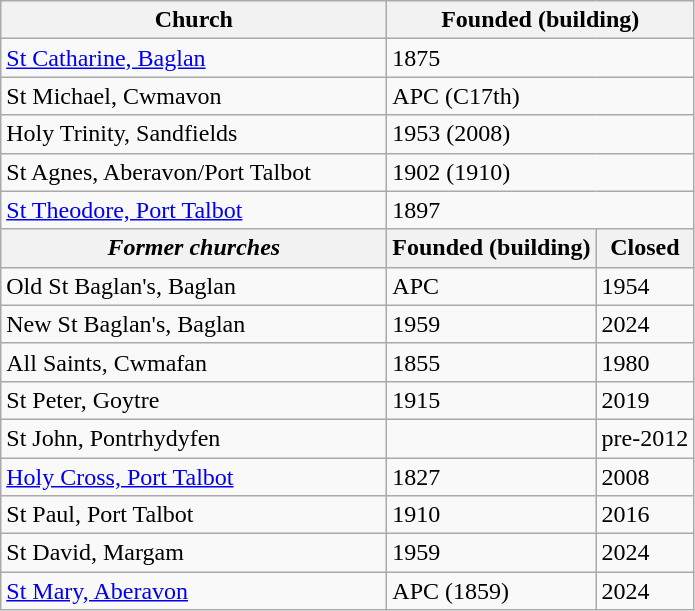<table class="wikitable">
<tr>
<th width="250">Church</th>
<th colspan="2" width="125">Founded (building)</th>
</tr>
<tr>
<td><a href='#'>St Catharine, Baglan</a></td>
<td colspan="2">1875</td>
</tr>
<tr>
<td>St Michael, Cwmavon</td>
<td colspan="2">APC (C17th)</td>
</tr>
<tr>
<td>Holy Trinity, Sandfields</td>
<td colspan="2">1953 (2008)</td>
</tr>
<tr>
<td>St Agnes, Aberavon/Port Talbot</td>
<td colspan="2">1902 (1910)</td>
</tr>
<tr>
<td><a href='#'>St Theodore, Port Talbot</a></td>
<td colspan="2">1897</td>
</tr>
<tr>
<th><em>Former churches</em></th>
<th>Founded (building)</th>
<th>Closed</th>
</tr>
<tr>
<td>Old St Baglan's, Baglan</td>
<td>APC</td>
<td>1954</td>
</tr>
<tr>
<td>New St Baglan's, Baglan</td>
<td>1959</td>
<td>2024</td>
</tr>
<tr>
<td>All Saints, Cwmafan</td>
<td>1855</td>
<td>1980</td>
</tr>
<tr>
<td>St Peter, Goytre</td>
<td>1915</td>
<td>2019</td>
</tr>
<tr>
<td>St John, Pontrhydyfen</td>
<td></td>
<td>pre-2012</td>
</tr>
<tr>
<td><a href='#'>Holy Cross, Port Talbot</a></td>
<td>1827</td>
<td>2008</td>
</tr>
<tr>
<td>St Paul, Port Talbot</td>
<td>1910</td>
<td>2016</td>
</tr>
<tr>
<td>St David, Margam</td>
<td>1959</td>
<td>2024</td>
</tr>
<tr>
<td><a href='#'>St Mary, Aberavon</a></td>
<td>APC (1859)</td>
<td>2024</td>
</tr>
</table>
